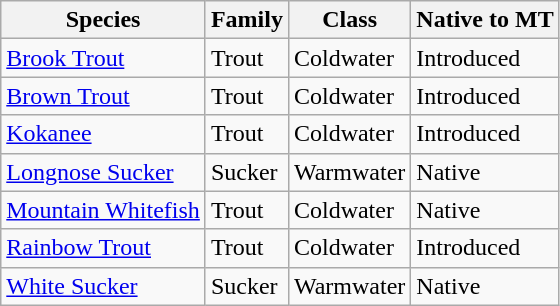<table class="wikitable">
<tr>
<th colspan="1" rowspan="1">Species</th>
<th colspan="1" rowspan="1">Family</th>
<th colspan="1" rowspan="1">Class</th>
<th colspan="1" rowspan="1">Native to MT</th>
</tr>
<tr>
<td><a href='#'>Brook Trout</a></td>
<td>Trout</td>
<td>Coldwater</td>
<td>Introduced</td>
</tr>
<tr>
<td><a href='#'>Brown Trout</a></td>
<td>Trout</td>
<td>Coldwater</td>
<td>Introduced</td>
</tr>
<tr>
<td><a href='#'>Kokanee</a></td>
<td>Trout</td>
<td>Coldwater</td>
<td>Introduced</td>
</tr>
<tr>
<td><a href='#'>Longnose Sucker</a></td>
<td>Sucker</td>
<td>Warmwater</td>
<td>Native</td>
</tr>
<tr>
<td><a href='#'>Mountain Whitefish</a></td>
<td>Trout</td>
<td>Coldwater</td>
<td>Native</td>
</tr>
<tr>
<td><a href='#'>Rainbow Trout</a></td>
<td>Trout</td>
<td>Coldwater</td>
<td>Introduced</td>
</tr>
<tr>
<td><a href='#'>White Sucker</a></td>
<td>Sucker</td>
<td>Warmwater</td>
<td>Native</td>
</tr>
</table>
